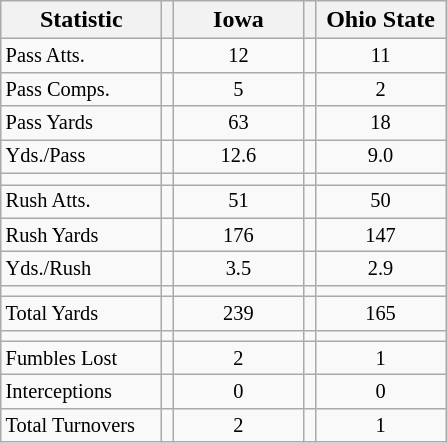<table class="wikitable">
<tr>
<th scope="col" align="left" width="100px">Statistic</th>
<th></th>
<th scope="col" text-align="center" width="80px">Iowa</th>
<th></th>
<th scope="col" text-align="center" width="80px">Ohio State</th>
</tr>
<tr>
<td style="font-size:85%;">Pass Atts.</td>
<td></td>
<td style="text-align: center; font-size:85%;">12</td>
<td></td>
<td style="text-align: center; font-size:85%;">11</td>
</tr>
<tr>
<td style="font-size:85%;">Pass Comps.</td>
<td></td>
<td style="text-align: center; font-size:85%;">5</td>
<td></td>
<td style="text-align: center; font-size:85%;">2</td>
</tr>
<tr>
<td style="font-size:85%;">Pass Yards</td>
<td></td>
<td style="text-align: center; font-size:85%;">63</td>
<td></td>
<td style="text-align: center; font-size:85%;">18</td>
</tr>
<tr>
<td style="font-size:85%;">Yds./Pass</td>
<td></td>
<td style="text-align: center; font-size:85%;">12.6</td>
<td></td>
<td style="text-align: center; font-size:85%;">9.0</td>
</tr>
<tr>
<td></td>
<td></td>
<td></td>
<td></td>
<td></td>
</tr>
<tr>
<td style="font-size:85%;">Rush Atts.</td>
<td></td>
<td style="text-align: center; font-size:85%;">51</td>
<td></td>
<td style="text-align: center; font-size:85%;">50</td>
</tr>
<tr>
<td style="font-size:85%;">Rush Yards</td>
<td></td>
<td style="text-align: center; font-size:85%;">176</td>
<td></td>
<td style="text-align: center; font-size:85%;">147</td>
</tr>
<tr>
<td style="font-size:85%;">Yds./Rush</td>
<td></td>
<td style="text-align: center; font-size:85%;">3.5</td>
<td></td>
<td style="text-align: center; font-size:85%;">2.9</td>
</tr>
<tr>
<td></td>
<td></td>
<td></td>
<td></td>
<td></td>
</tr>
<tr>
<td style="font-size:85%;">Total Yards</td>
<td></td>
<td style="text-align: center; font-size:85%;">239</td>
<td></td>
<td style="text-align: center; font-size:85%;">165</td>
</tr>
<tr>
<td></td>
<td></td>
<td></td>
<td></td>
<td></td>
</tr>
<tr>
<td style="font-size:85%;">Fumbles Lost</td>
<td></td>
<td style="text-align: center; font-size:85%;">2</td>
<td></td>
<td style="text-align: center; font-size:85%;">1</td>
</tr>
<tr>
<td style="font-size:85%;">Interceptions</td>
<td></td>
<td style="text-align: center; font-size:85%;">0</td>
<td></td>
<td style="text-align: center; font-size:85%;">0</td>
</tr>
<tr>
<td style="font-size:85%;">Total Turnovers</td>
<td></td>
<td style="text-align: center; font-size:85%;">2</td>
<td></td>
<td style="text-align: center; font-size:85%;">1</td>
</tr>
</table>
